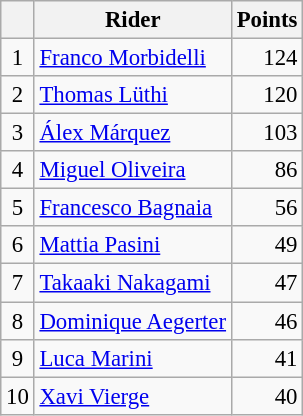<table class="wikitable" style="font-size: 95%;">
<tr>
<th></th>
<th>Rider</th>
<th>Points</th>
</tr>
<tr>
<td align=center>1</td>
<td> <a href='#'>Franco Morbidelli</a></td>
<td align=right>124</td>
</tr>
<tr>
<td align=center>2</td>
<td> <a href='#'>Thomas Lüthi</a></td>
<td align=right>120</td>
</tr>
<tr>
<td align=center>3</td>
<td> <a href='#'>Álex Márquez</a></td>
<td align=right>103</td>
</tr>
<tr>
<td align=center>4</td>
<td> <a href='#'>Miguel Oliveira</a></td>
<td align=right>86</td>
</tr>
<tr>
<td align=center>5</td>
<td> <a href='#'>Francesco Bagnaia</a></td>
<td align=right>56</td>
</tr>
<tr>
<td align=center>6</td>
<td> <a href='#'>Mattia Pasini</a></td>
<td align=right>49</td>
</tr>
<tr>
<td align=center>7</td>
<td> <a href='#'>Takaaki Nakagami</a></td>
<td align=right>47</td>
</tr>
<tr>
<td align=center>8</td>
<td> <a href='#'>Dominique Aegerter</a></td>
<td align=right>46</td>
</tr>
<tr>
<td align=center>9</td>
<td> <a href='#'>Luca Marini</a></td>
<td align=right>41</td>
</tr>
<tr>
<td align=center>10</td>
<td> <a href='#'>Xavi Vierge</a></td>
<td align=right>40</td>
</tr>
</table>
